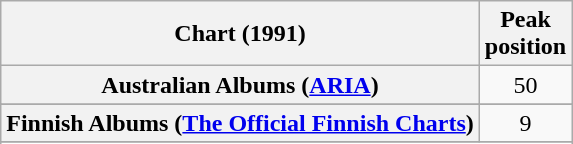<table class="wikitable sortable plainrowheaders">
<tr>
<th>Chart (1991)</th>
<th>Peak<br>position</th>
</tr>
<tr>
<th scope="row">Australian Albums (<a href='#'>ARIA</a>)</th>
<td align="center">50</td>
</tr>
<tr>
</tr>
<tr>
<th scope="row">Finnish Albums (<a href='#'>The Official Finnish Charts</a>)</th>
<td align="center">9</td>
</tr>
<tr>
</tr>
<tr>
</tr>
</table>
